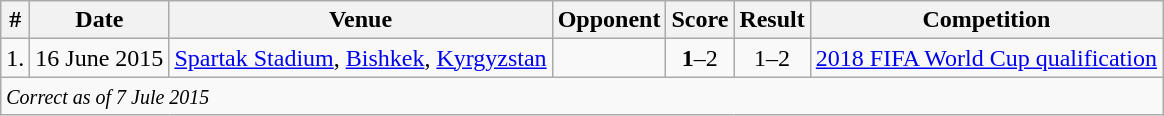<table class="wikitable">
<tr>
<th>#</th>
<th>Date</th>
<th>Venue</th>
<th>Opponent</th>
<th>Score</th>
<th>Result</th>
<th>Competition</th>
</tr>
<tr>
<td>1.</td>
<td>16 June 2015</td>
<td><a href='#'>Spartak Stadium</a>, <a href='#'>Bishkek</a>, <a href='#'>Kyrgyzstan</a></td>
<td></td>
<td align=center><strong>1</strong>–2</td>
<td align=center>1–2</td>
<td><a href='#'>2018 FIFA World Cup qualification</a></td>
</tr>
<tr>
<td colspan="12"><small><em>Correct as of 7 Jule 2015</em></small></td>
</tr>
</table>
